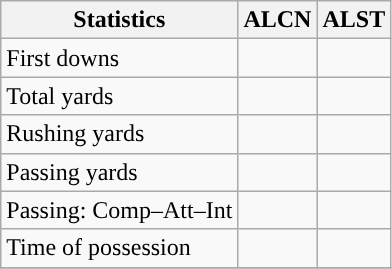<table class="wikitable" style="float: left;">
<tr>
<th>Statistics</th>
<th>ALCN</th>
<th>ALST</th>
</tr>
<tr>
<td>First downs</td>
<td></td>
<td></td>
</tr>
<tr>
<td>Total yards</td>
<td></td>
<td></td>
</tr>
<tr>
<td>Rushing yards</td>
<td></td>
<td></td>
</tr>
<tr>
<td>Passing yards</td>
<td></td>
<td></td>
</tr>
<tr>
<td>Passing: Comp–Att–Int</td>
<td></td>
<td></td>
</tr>
<tr>
<td>Time of possession</td>
<td></td>
<td></td>
</tr>
<tr>
</tr>
</table>
